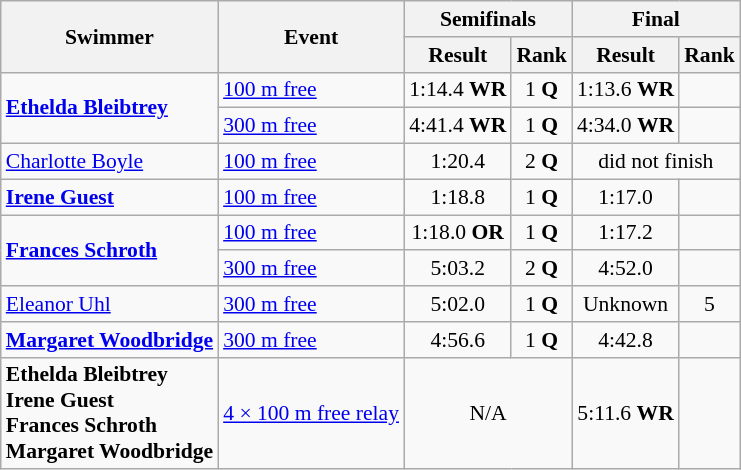<table class=wikitable style="font-size:90%">
<tr>
<th rowspan=2>Swimmer</th>
<th rowspan=2>Event</th>
<th colspan=2>Semifinals</th>
<th colspan=2>Final</th>
</tr>
<tr>
<th>Result</th>
<th>Rank</th>
<th>Result</th>
<th>Rank</th>
</tr>
<tr>
<td rowspan=2><strong><a href='#'>Ethelda Bleibtrey</a></strong></td>
<td><a href='#'>100 m free</a></td>
<td align=center>1:14.4 <strong>WR</strong></td>
<td align=center>1 <strong>Q</strong></td>
<td align=center>1:13.6 <strong>WR</strong></td>
<td align=center></td>
</tr>
<tr>
<td><a href='#'>300 m free</a></td>
<td align=center>4:41.4 <strong>WR</strong></td>
<td align=center>1 <strong>Q</strong></td>
<td align=center>4:34.0 <strong>WR</strong></td>
<td align=center></td>
</tr>
<tr>
<td><a href='#'>Charlotte Boyle</a></td>
<td><a href='#'>100 m free</a></td>
<td align=center>1:20.4</td>
<td align=center>2 <strong>Q</strong></td>
<td align=center colspan=2>did not finish</td>
</tr>
<tr>
<td><strong><a href='#'>Irene Guest</a></strong></td>
<td><a href='#'>100 m free</a></td>
<td align=center>1:18.8</td>
<td align=center>1 <strong>Q</strong></td>
<td align=center>1:17.0</td>
<td align=center></td>
</tr>
<tr>
<td rowspan=2><strong><a href='#'>Frances Schroth</a></strong></td>
<td><a href='#'>100 m free</a></td>
<td align=center>1:18.0 <strong>OR</strong></td>
<td align=center>1 <strong>Q</strong></td>
<td align=center>1:17.2</td>
<td align=center></td>
</tr>
<tr>
<td><a href='#'>300 m free</a></td>
<td align=center>5:03.2</td>
<td align=center>2 <strong>Q</strong></td>
<td align=center>4:52.0</td>
<td align=center></td>
</tr>
<tr>
<td><a href='#'>Eleanor Uhl</a></td>
<td><a href='#'>300 m free</a></td>
<td align=center>5:02.0</td>
<td align=center>1 <strong>Q</strong></td>
<td align=center>Unknown</td>
<td align=center>5</td>
</tr>
<tr>
<td><strong><a href='#'>Margaret Woodbridge</a></strong></td>
<td><a href='#'>300 m free</a></td>
<td align=center>4:56.6</td>
<td align=center>1 <strong>Q</strong></td>
<td align=center>4:42.8</td>
<td align=center></td>
</tr>
<tr>
<td><strong>Ethelda Bleibtrey<br>Irene Guest<br>Frances Schroth<br>Margaret Woodbridge</strong></td>
<td><a href='#'>4 × 100 m free relay</a></td>
<td align=center colspan=2>N/A</td>
<td align=center>5:11.6 <strong>WR</strong></td>
<td align=center></td>
</tr>
</table>
